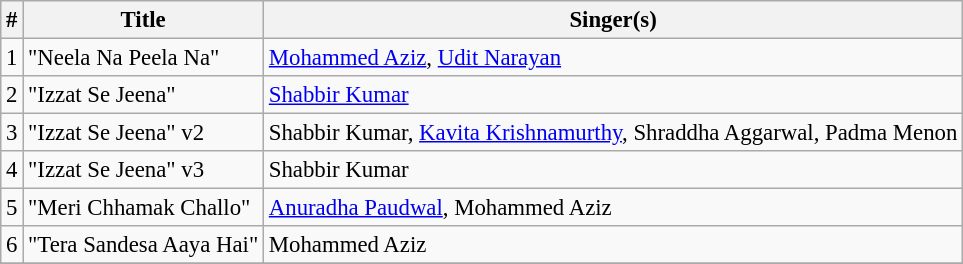<table class="wikitable" style="font-size:95%;">
<tr>
<th>#</th>
<th>Title</th>
<th>Singer(s)</th>
</tr>
<tr>
<td>1</td>
<td>"Neela Na Peela Na"</td>
<td><a href='#'>Mohammed Aziz</a>, <a href='#'>Udit Narayan</a></td>
</tr>
<tr>
<td>2</td>
<td>"Izzat Se Jeena"</td>
<td><a href='#'>Shabbir Kumar</a></td>
</tr>
<tr>
<td>3</td>
<td>"Izzat Se Jeena" v2</td>
<td>Shabbir Kumar, <a href='#'>Kavita Krishnamurthy</a>, Shraddha Aggarwal, Padma Menon</td>
</tr>
<tr>
<td>4</td>
<td>"Izzat Se Jeena" v3</td>
<td>Shabbir Kumar</td>
</tr>
<tr>
<td>5</td>
<td>"Meri Chhamak Challo"</td>
<td><a href='#'>Anuradha Paudwal</a>, Mohammed Aziz</td>
</tr>
<tr>
<td>6</td>
<td>"Tera Sandesa Aaya Hai"</td>
<td>Mohammed Aziz</td>
</tr>
<tr>
</tr>
</table>
